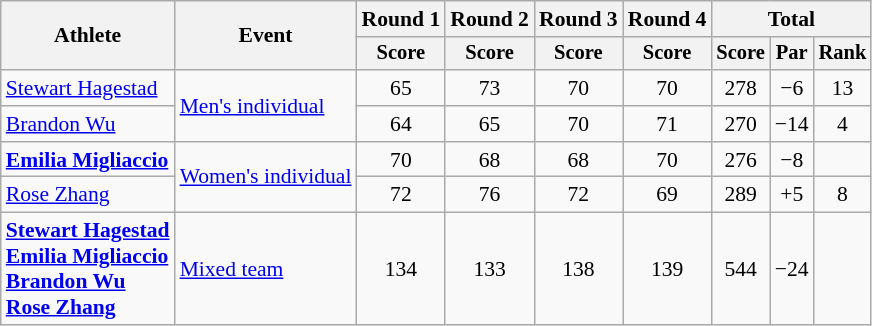<table class=wikitable style=font-size:90%;text-align:center>
<tr>
<th rowspan=2>Athlete</th>
<th rowspan=2>Event</th>
<th>Round 1</th>
<th>Round 2</th>
<th>Round 3</th>
<th>Round 4</th>
<th colspan=3>Total</th>
</tr>
<tr style=font-size:95%>
<th>Score</th>
<th>Score</th>
<th>Score</th>
<th>Score</th>
<th>Score</th>
<th>Par</th>
<th>Rank</th>
</tr>
<tr>
<td align=left><a href='#'>Stewart Hagestad</a></td>
<td align=left rowspan=2><a href='#'>Men's individual</a></td>
<td>65</td>
<td>73</td>
<td>70</td>
<td>70</td>
<td>278</td>
<td>−6</td>
<td>13</td>
</tr>
<tr>
<td align=left><a href='#'>Brandon Wu</a></td>
<td>64</td>
<td>65</td>
<td>70</td>
<td>71</td>
<td>270</td>
<td>−14</td>
<td>4</td>
</tr>
<tr>
<td align=left><strong><a href='#'>Emilia Migliaccio</a></strong></td>
<td align=left rowspan=2><a href='#'>Women's individual</a></td>
<td>70</td>
<td>68</td>
<td>68</td>
<td>70</td>
<td>276</td>
<td>−8</td>
<td></td>
</tr>
<tr>
<td align=left><a href='#'>Rose Zhang</a></td>
<td>72</td>
<td>76</td>
<td>72</td>
<td>69</td>
<td>289</td>
<td>+5</td>
<td>8</td>
</tr>
<tr>
<td align=left><strong><a href='#'>Stewart Hagestad</a><br><a href='#'>Emilia Migliaccio</a><br><a href='#'>Brandon Wu</a><br><a href='#'>Rose Zhang</a></strong></td>
<td align=left><a href='#'>Mixed team</a></td>
<td>134</td>
<td>133</td>
<td>138</td>
<td>139</td>
<td>544</td>
<td>−24</td>
<td></td>
</tr>
</table>
